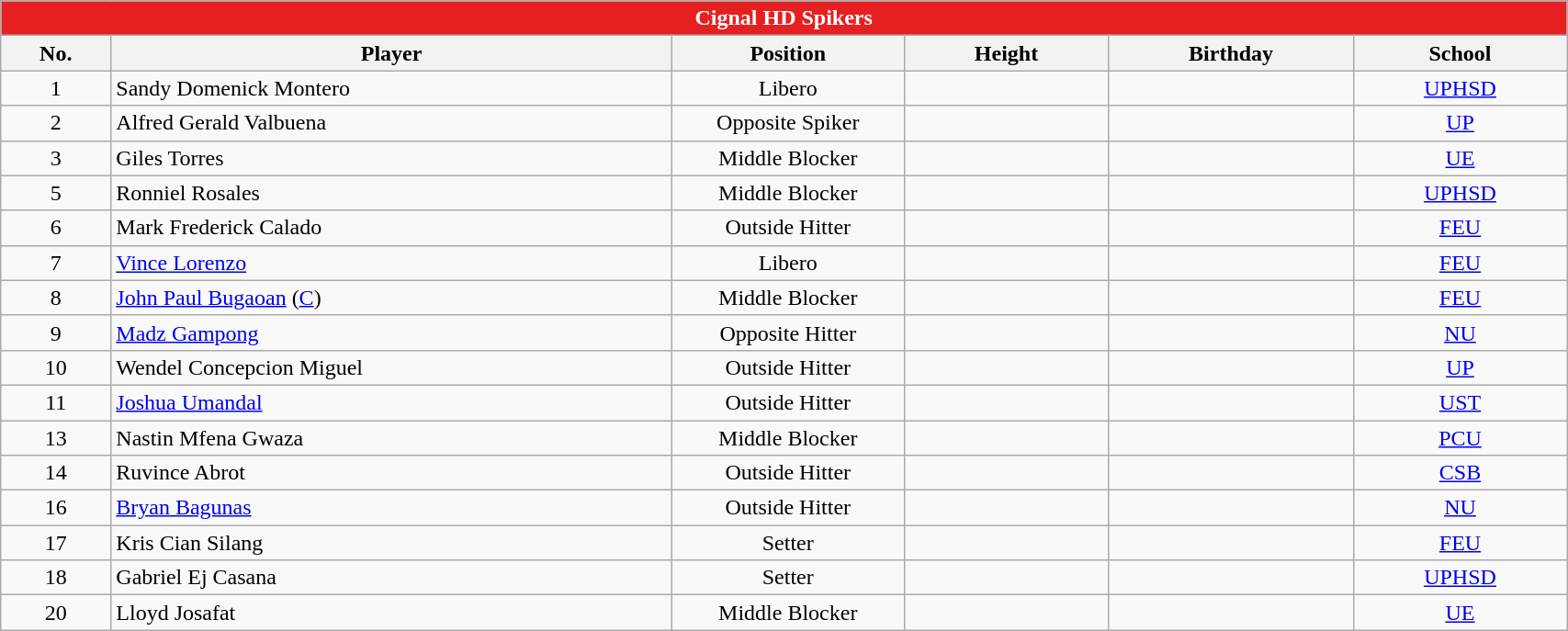<table class="wikitable sortable" style="text-align:center; width: 90%; font-size:100%;">
<tr>
<th colspan="6" style= "background: #E62020; color: White; text-align:center;">Cignal HD Spikers</th>
</tr>
<tr>
<th width=10px>No.</th>
<th width=150px>Player</th>
<th width=50px>Position</th>
<th width=50px>Height</th>
<th width=50px>Birthday</th>
<th width=25px>School</th>
</tr>
<tr>
<td>1</td>
<td align=left>Sandy Domenick Montero</td>
<td>Libero</td>
<td></td>
<td align=right></td>
<td><a href='#'>UPHSD</a></td>
</tr>
<tr>
<td>2</td>
<td align=left>Alfred Gerald Valbuena</td>
<td>Opposite Spiker</td>
<td></td>
<td></td>
<td><a href='#'>UP</a></td>
</tr>
<tr>
<td>3</td>
<td align=left>Giles Torres</td>
<td>Middle Blocker</td>
<td></td>
<td align=right></td>
<td><a href='#'>UE</a></td>
</tr>
<tr>
<td style="text-align:center;">5</td>
<td align=left>Ronniel Rosales</td>
<td>Middle Blocker</td>
<td></td>
<td></td>
<td><a href='#'>UPHSD</a></td>
</tr>
<tr>
<td>6</td>
<td align=left>Mark Frederick Calado</td>
<td>Outside Hitter</td>
<td></td>
<td></td>
<td><a href='#'>FEU</a></td>
</tr>
<tr>
<td>7</td>
<td align=left><a href='#'>Vince Lorenzo</a></td>
<td>Libero</td>
<td></td>
<td align=right></td>
<td><a href='#'>FEU</a></td>
</tr>
<tr>
<td>8</td>
<td align=left><a href='#'>John Paul Bugaoan</a> (<a href='#'>C</a>)</td>
<td>Middle Blocker</td>
<td></td>
<td align=right></td>
<td><a href='#'>FEU</a></td>
</tr>
<tr>
<td>9</td>
<td align=left><a href='#'>Madz Gampong</a></td>
<td>Opposite Hitter</td>
<td></td>
<td align=right></td>
<td><a href='#'>NU</a></td>
</tr>
<tr>
<td>10</td>
<td align=left>Wendel Concepcion Miguel</td>
<td>Outside Hitter</td>
<td></td>
<td></td>
<td><a href='#'>UP</a></td>
</tr>
<tr>
<td>11</td>
<td align=left><a href='#'>Joshua Umandal</a></td>
<td>Outside Hitter</td>
<td></td>
<td align=right></td>
<td><a href='#'>UST</a></td>
</tr>
<tr>
<td>13</td>
<td align=left>Nastin Mfena Gwaza</td>
<td>Middle Blocker</td>
<td></td>
<td align=right></td>
<td><a href='#'>PCU</a></td>
</tr>
<tr>
<td>14</td>
<td align=left>Ruvince Abrot</td>
<td>Outside Hitter</td>
<td></td>
<td></td>
<td><a href='#'>CSB</a></td>
</tr>
<tr>
<td>16</td>
<td align=left><a href='#'>Bryan Bagunas</a></td>
<td>Outside Hitter</td>
<td></td>
<td align=right></td>
<td><a href='#'>NU</a></td>
</tr>
<tr>
<td>17</td>
<td align=left>Kris Cian Silang</td>
<td>Setter</td>
<td></td>
<td align=right></td>
<td><a href='#'>FEU</a></td>
</tr>
<tr>
<td>18</td>
<td align=left>Gabriel Ej Casana</td>
<td>Setter</td>
<td></td>
<td></td>
<td><a href='#'>UPHSD</a></td>
</tr>
<tr>
<td>20</td>
<td align=left>Lloyd Josafat</td>
<td>Middle Blocker</td>
<td></td>
<td align=right></td>
<td><a href='#'>UE</a></td>
</tr>
</table>
